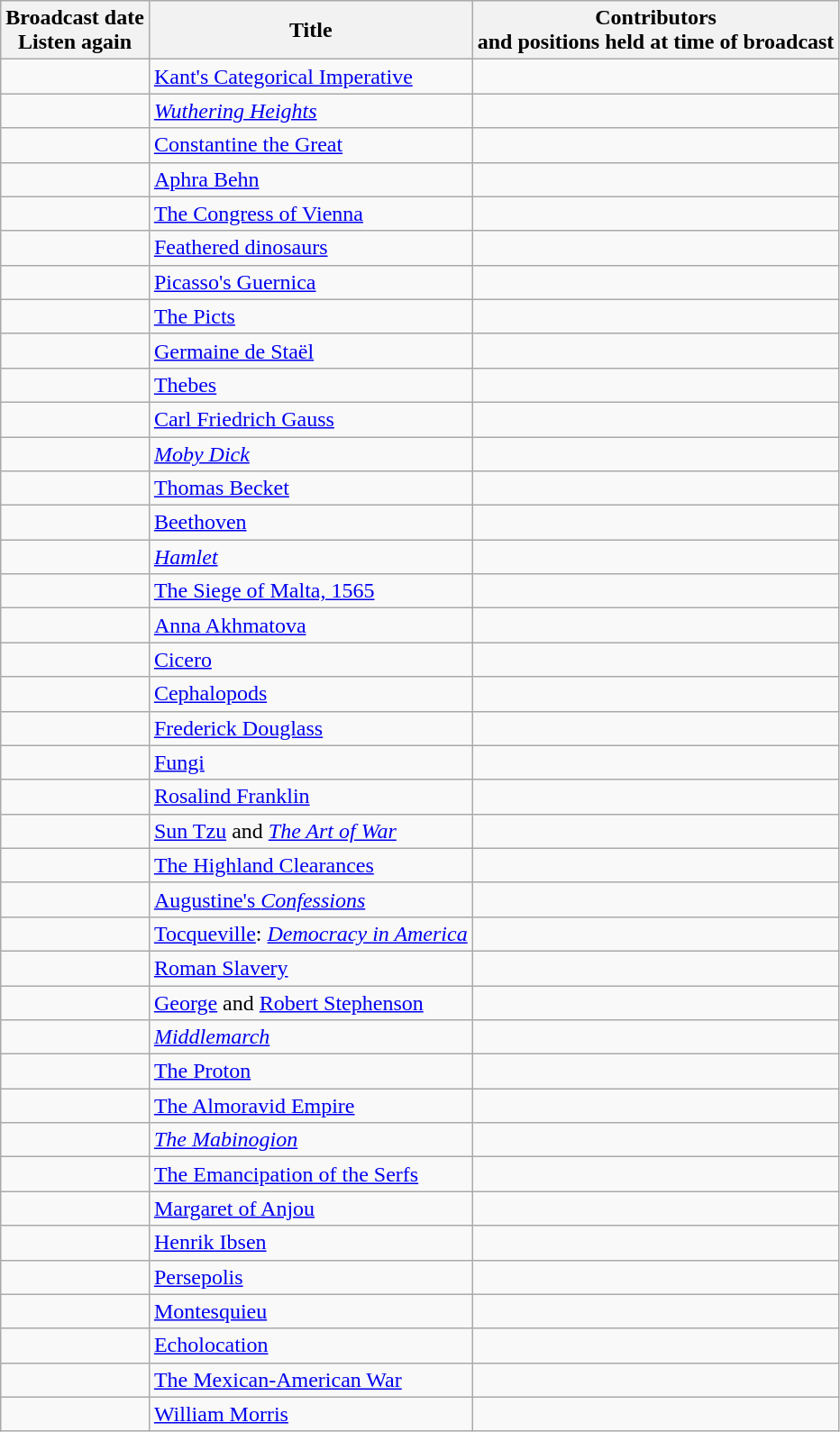<table class="wikitable">
<tr>
<th>Broadcast date <br> Listen again</th>
<th>Title</th>
<th>Contributors <br> and positions held at time of broadcast</th>
</tr>
<tr>
<td></td>
<td><a href='#'>Kant's Categorical Imperative</a></td>
<td></td>
</tr>
<tr>
<td></td>
<td><em><a href='#'>Wuthering Heights</a></em></td>
<td></td>
</tr>
<tr>
<td></td>
<td><a href='#'>Constantine the Great</a></td>
<td></td>
</tr>
<tr>
<td></td>
<td><a href='#'>Aphra Behn</a></td>
<td></td>
</tr>
<tr>
<td></td>
<td><a href='#'>The Congress of Vienna</a></td>
<td></td>
</tr>
<tr>
<td></td>
<td><a href='#'>Feathered dinosaurs</a></td>
<td></td>
</tr>
<tr>
<td></td>
<td><a href='#'>Picasso's Guernica</a></td>
<td></td>
</tr>
<tr>
<td></td>
<td><a href='#'>The Picts</a></td>
<td></td>
</tr>
<tr>
<td></td>
<td><a href='#'>Germaine de Staël</a></td>
<td></td>
</tr>
<tr>
<td></td>
<td><a href='#'>Thebes</a></td>
<td></td>
</tr>
<tr>
<td></td>
<td><a href='#'>Carl Friedrich Gauss</a></td>
<td></td>
</tr>
<tr>
<td></td>
<td><em><a href='#'>Moby Dick</a></em></td>
<td></td>
</tr>
<tr>
<td></td>
<td><a href='#'>Thomas Becket</a></td>
<td></td>
</tr>
<tr>
<td></td>
<td><a href='#'>Beethoven</a></td>
<td></td>
</tr>
<tr>
<td></td>
<td><em><a href='#'>Hamlet</a></em></td>
<td></td>
</tr>
<tr>
<td></td>
<td><a href='#'>The Siege of Malta, 1565</a></td>
<td></td>
</tr>
<tr>
<td></td>
<td><a href='#'>Anna Akhmatova</a></td>
<td></td>
</tr>
<tr>
<td></td>
<td><a href='#'>Cicero</a></td>
<td></td>
</tr>
<tr>
<td></td>
<td><a href='#'>Cephalopods</a></td>
<td></td>
</tr>
<tr>
<td></td>
<td><a href='#'>Frederick Douglass</a></td>
<td></td>
</tr>
<tr>
<td></td>
<td><a href='#'>Fungi</a></td>
<td></td>
</tr>
<tr>
<td></td>
<td><a href='#'>Rosalind Franklin</a></td>
<td></td>
</tr>
<tr>
<td></td>
<td><a href='#'>Sun Tzu</a> and <em><a href='#'>The Art of War</a></em></td>
<td></td>
</tr>
<tr>
<td></td>
<td><a href='#'>The Highland Clearances</a></td>
<td></td>
</tr>
<tr>
<td></td>
<td><a href='#'>Augustine's <em>Confessions</em></a></td>
<td></td>
</tr>
<tr>
<td></td>
<td><a href='#'>Tocqueville</a>: <em><a href='#'>Democracy in America</a></em></td>
<td></td>
</tr>
<tr>
<td></td>
<td><a href='#'>Roman Slavery</a></td>
<td></td>
</tr>
<tr>
<td></td>
<td><a href='#'>George</a> and <a href='#'>Robert Stephenson</a></td>
<td></td>
</tr>
<tr>
<td></td>
<td><em><a href='#'>Middlemarch</a></em></td>
<td></td>
</tr>
<tr>
<td></td>
<td><a href='#'>The Proton</a></td>
<td></td>
</tr>
<tr>
<td></td>
<td><a href='#'>The Almoravid Empire</a></td>
<td></td>
</tr>
<tr>
<td></td>
<td><a href='#'><em>The Mabinogion</em></a></td>
<td></td>
</tr>
<tr>
<td></td>
<td><a href='#'>The Emancipation of the Serfs</a></td>
<td></td>
</tr>
<tr>
<td></td>
<td><a href='#'>Margaret of Anjou</a></td>
<td></td>
</tr>
<tr>
<td></td>
<td><a href='#'>Henrik Ibsen</a></td>
<td></td>
</tr>
<tr>
<td></td>
<td><a href='#'>Persepolis</a></td>
<td></td>
</tr>
<tr>
<td></td>
<td><a href='#'>Montesquieu</a></td>
<td></td>
</tr>
<tr>
<td></td>
<td><a href='#'>Echolocation</a></td>
<td></td>
</tr>
<tr>
<td></td>
<td><a href='#'>The Mexican-American War</a></td>
<td></td>
</tr>
<tr>
<td></td>
<td><a href='#'>William Morris</a></td>
<td></td>
</tr>
</table>
